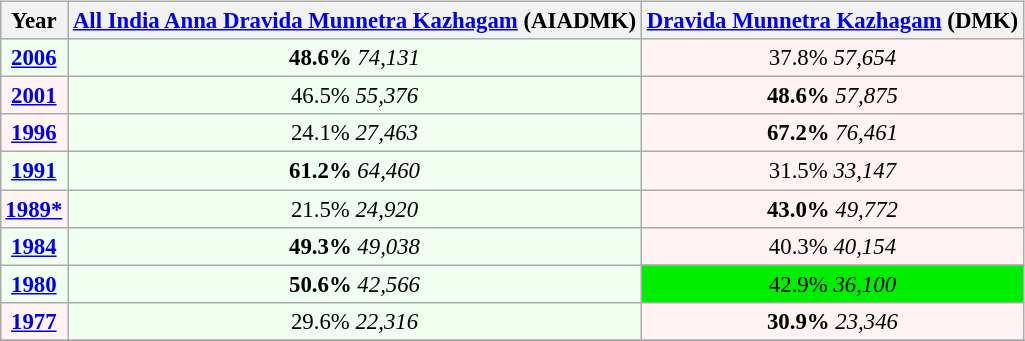<table align="right" class="wikitable" style="font-size:95%;">
<tr>
<th>Year</th>
<th><a href='#'>All India Anna Dravida Munnetra Kazhagam</a> (AIADMK)</th>
<th><a href='#'>Dravida Munnetra Kazhagam</a> (DMK)</th>
</tr>
<tr>
<td align="center" bgcolor="#f0fff0"><strong><a href='#'>2006</a></strong></td>
<td align="center" bgcolor="#f0fff0"><strong>48.6%</strong> <em>74,131</em></td>
<td align="center" bgcolor="#fff3f3">37.8% <em>57,654</em></td>
</tr>
<tr>
<td align="center" bgcolor="#fff3f3"><strong><a href='#'>2001</a></strong></td>
<td align="center" bgcolor="#f0fff0">46.5% <em>55,376</em></td>
<td align="center" bgcolor="#fff3f3"><strong>48.6%</strong> <em>57,875</em></td>
</tr>
<tr>
<td align="center" bgcolor="#fff3f3"><strong><a href='#'>1996</a></strong></td>
<td align="center" bgcolor="#f0fff0">24.1% <em>27,463</em></td>
<td align="center" bgcolor="#fff3f3"><strong>67.2%</strong> <em>76,461</em></td>
</tr>
<tr>
<td align="center" bgcolor="#f0fff0"><strong><a href='#'>1991</a></strong></td>
<td align="center" bgcolor="#f0fff0"><strong>61.2%</strong> <em>64,460</em></td>
<td align="center" bgcolor="#fff3f3">31.5% <em>33,147</em></td>
</tr>
<tr>
<td align="center" bgcolor="#fff3f3"><strong><a href='#'>1989*</a></strong></td>
<td align="center" bgcolor="#f0fff0">21.5% <em>24,920</em></td>
<td align="center" bgcolor="#fff3f3"><strong>43.0%</strong> <em>49,772</em></td>
</tr>
<tr>
<td align="center" bgcolor="#f0fff0"><strong><a href='#'>1984</a></strong></td>
<td align="center" bgcolor="#f0fff0"><strong>49.3%</strong> <em>49,038</em></td>
<td align="center" bgcolor="#fff3f3">40.3% <em>40,154</em></td>
</tr>
<tr>
<td align="center" bgcolor="#f0fff0"><strong><a href='#'>1980</a></strong></td>
<td align="center" bgcolor="#f0fff0"><strong>50.6%</strong> <em>42,566</em></td>
<td align="center" bgcolor="#00ee0">42.9% <em>36,100</em></td>
</tr>
<tr>
<td align="center" bgcolor="#fff3f3"><strong><a href='#'>1977</a></strong></td>
<td align="center" bgcolor="#f0fff0">29.6% <em>22,316</em></td>
<td align="center" bgcolor="#fff3f3"><strong>30.9%</strong> <em>23,346</em></td>
</tr>
<tr>
</tr>
</table>
